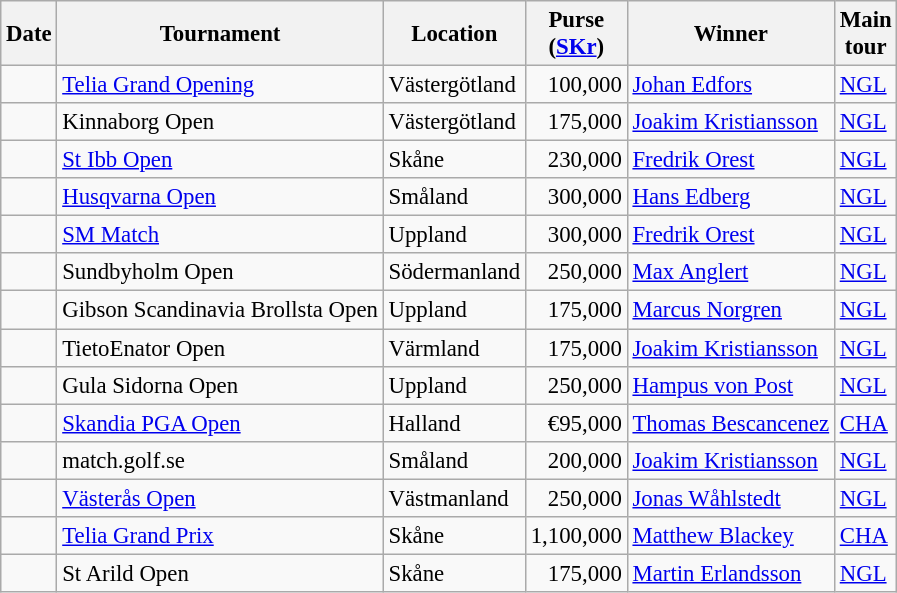<table class="wikitable" style="font-size:95%;">
<tr>
<th>Date</th>
<th>Tournament</th>
<th>Location</th>
<th>Purse<br>(<a href='#'>SKr</a>)</th>
<th>Winner</th>
<th>Main<br>tour</th>
</tr>
<tr>
<td></td>
<td><a href='#'>Telia Grand Opening</a></td>
<td>Västergötland</td>
<td align=right>100,000</td>
<td> <a href='#'>Johan Edfors</a></td>
<td><a href='#'>NGL</a></td>
</tr>
<tr>
<td></td>
<td>Kinnaborg Open</td>
<td>Västergötland</td>
<td align=right>175,000</td>
<td> <a href='#'>Joakim Kristiansson</a></td>
<td><a href='#'>NGL</a></td>
</tr>
<tr>
<td></td>
<td><a href='#'>St Ibb Open</a></td>
<td>Skåne</td>
<td align=right>230,000</td>
<td> <a href='#'>Fredrik Orest</a></td>
<td><a href='#'>NGL</a></td>
</tr>
<tr>
<td></td>
<td><a href='#'>Husqvarna Open</a></td>
<td>Småland</td>
<td align=right>300,000</td>
<td> <a href='#'>Hans Edberg</a></td>
<td><a href='#'>NGL</a></td>
</tr>
<tr>
<td></td>
<td><a href='#'>SM Match</a></td>
<td>Uppland</td>
<td align=right>300,000</td>
<td> <a href='#'>Fredrik Orest</a></td>
<td><a href='#'>NGL</a></td>
</tr>
<tr>
<td></td>
<td>Sundbyholm Open</td>
<td>Södermanland</td>
<td align=right>250,000</td>
<td> <a href='#'>Max Anglert</a></td>
<td><a href='#'>NGL</a></td>
</tr>
<tr>
<td></td>
<td>Gibson Scandinavia Brollsta Open</td>
<td>Uppland</td>
<td align=right>175,000</td>
<td> <a href='#'>Marcus Norgren</a></td>
<td><a href='#'>NGL</a></td>
</tr>
<tr>
<td></td>
<td>TietoEnator Open</td>
<td>Värmland</td>
<td align=right>175,000</td>
<td> <a href='#'>Joakim Kristiansson</a></td>
<td><a href='#'>NGL</a></td>
</tr>
<tr>
<td></td>
<td>Gula Sidorna Open</td>
<td>Uppland</td>
<td align=right>250,000</td>
<td> <a href='#'>Hampus von Post</a></td>
<td><a href='#'>NGL</a></td>
</tr>
<tr>
<td></td>
<td><a href='#'>Skandia PGA Open</a></td>
<td>Halland</td>
<td align=right>€95,000</td>
<td> <a href='#'>Thomas Bescancenez</a></td>
<td><a href='#'>CHA</a></td>
</tr>
<tr>
<td></td>
<td>match.golf.se</td>
<td>Småland</td>
<td align=right>200,000</td>
<td> <a href='#'>Joakim Kristiansson</a></td>
<td><a href='#'>NGL</a></td>
</tr>
<tr>
<td></td>
<td><a href='#'>Västerås Open</a></td>
<td>Västmanland</td>
<td align=right>250,000</td>
<td> <a href='#'>Jonas Wåhlstedt</a></td>
<td><a href='#'>NGL</a></td>
</tr>
<tr>
<td></td>
<td><a href='#'>Telia Grand Prix</a></td>
<td>Skåne</td>
<td align=right>1,100,000</td>
<td> <a href='#'>Matthew Blackey</a></td>
<td><a href='#'>CHA</a></td>
</tr>
<tr>
<td></td>
<td>St Arild Open</td>
<td>Skåne</td>
<td align=right>175,000</td>
<td> <a href='#'>Martin Erlandsson</a></td>
<td><a href='#'>NGL</a></td>
</tr>
</table>
